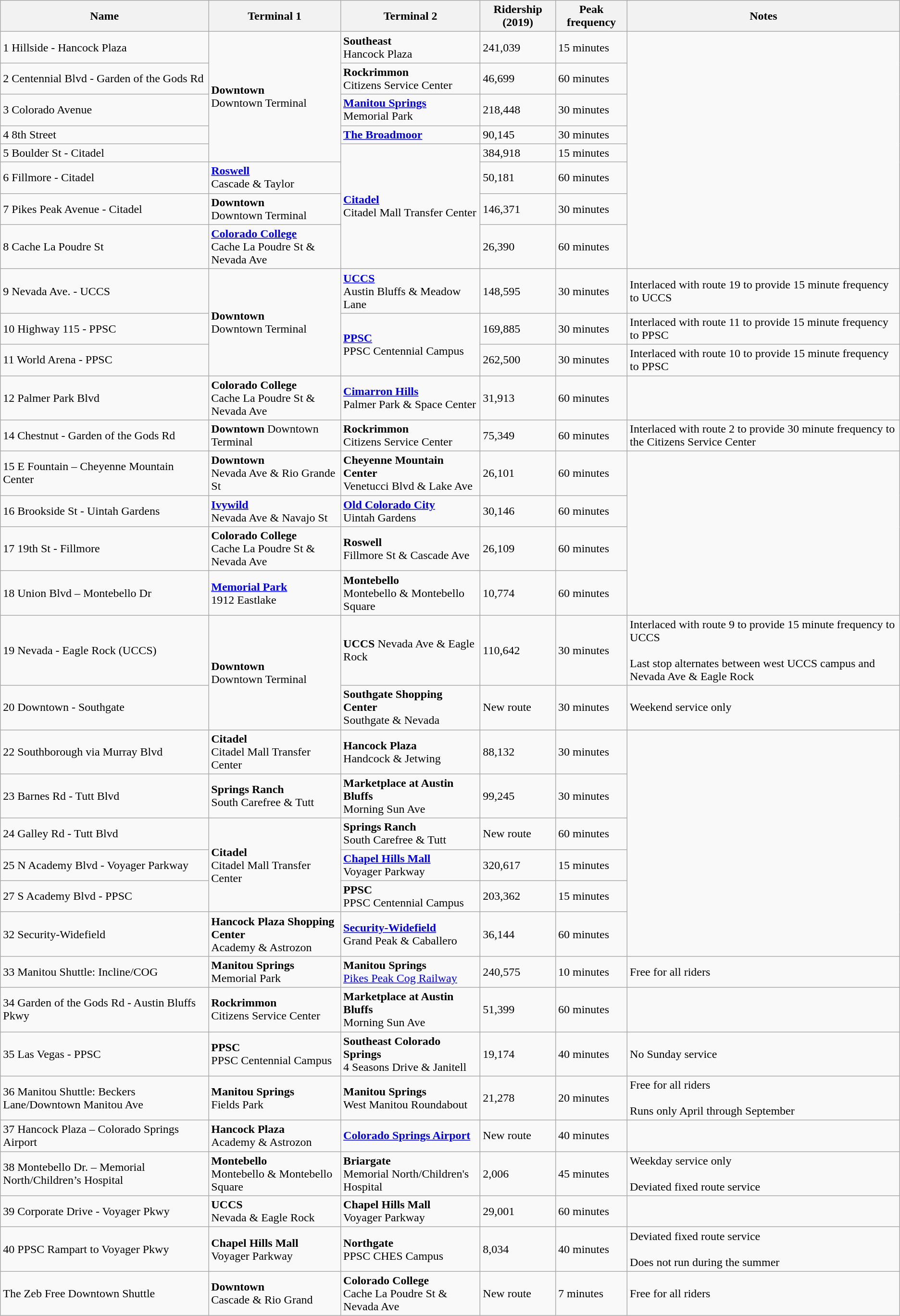<table class="wikitable sortable">
<tr>
<th>Name</th>
<th>Terminal 1</th>
<th>Terminal 2</th>
<th>Ridership (2019)</th>
<th>Peak frequency</th>
<th>Notes</th>
</tr>
<tr>
<td>1 Hillside - Hancock Plaza</td>
<td rowspan="5"><strong>Downtown</strong><br>Downtown Terminal</td>
<td><strong>Southeast</strong><br> Hancock Plaza</td>
<td>241,039</td>
<td>15 minutes</td>
</tr>
<tr>
<td>2 Centennial Blvd - Garden of the Gods Rd</td>
<td><strong>Rockrimmon</strong><br>Citizens Service Center</td>
<td>46,699</td>
<td>60 minutes</td>
</tr>
<tr>
<td>3 Colorado Avenue</td>
<td><strong><a href='#'>Manitou Springs</a></strong><br>Memorial Park</td>
<td>218,448</td>
<td>30 minutes</td>
</tr>
<tr>
<td>4 8th Street</td>
<td><strong><a href='#'>The Broadmoor</a></strong></td>
<td>90,145</td>
<td>30 minutes</td>
</tr>
<tr>
<td>5 Boulder St - Citadel</td>
<td rowspan="4"><strong><a href='#'>Citadel</a></strong><br> Citadel Mall Transfer Center</td>
<td>384,918</td>
<td>15 minutes</td>
</tr>
<tr>
<td>6 Fillmore - Citadel</td>
<td><strong><a href='#'>Roswell</a></strong><br> Cascade & Taylor</td>
<td>50,181</td>
<td>60 minutes</td>
</tr>
<tr>
<td>7 Pikes Peak Avenue - Citadel</td>
<td><strong>Downtown</strong><br> Downtown Terminal</td>
<td>146,371</td>
<td>30 minutes</td>
</tr>
<tr>
<td>8 Cache La Poudre St</td>
<td><strong><a href='#'>Colorado College</a></strong><br> Cache La Poudre St & Nevada Ave</td>
<td>26,390</td>
<td>60 minutes</td>
</tr>
<tr>
<td>9 Nevada Ave. - UCCS</td>
<td rowspan="3"><strong>Downtown</strong><br>Downtown Terminal</td>
<td><strong><a href='#'>UCCS</a></strong><br> Austin Bluffs & Meadow Lane</td>
<td>148,595</td>
<td>30 minutes</td>
<td>Interlaced with route 19 to provide 15 minute frequency to UCCS</td>
</tr>
<tr>
<td>10 Highway 115 - PPSC</td>
<td rowspan="2"><strong><a href='#'>PPSC</a></strong><br> PPSC Centennial Campus</td>
<td>169,885</td>
<td>30 minutes</td>
<td>Interlaced with route 11 to provide 15 minute frequency to PPSC</td>
</tr>
<tr>
<td>11 World Arena - PPSC</td>
<td>262,500</td>
<td>30 minutes</td>
<td>Interlaced with route 10 to provide 15 minute frequency to PPSC</td>
</tr>
<tr>
<td>12 Palmer Park Blvd</td>
<td><strong>Colorado College</strong><br>Cache La Poudre St & Nevada Ave</td>
<td><strong><a href='#'>Cimarron Hills</a></strong><br>Palmer Park & Space Center</td>
<td>31,913</td>
<td>60 minutes</td>
</tr>
<tr>
<td>14 Chestnut - Garden of the Gods Rd</td>
<td><strong>Downtown</strong> Downtown Terminal</td>
<td><strong>Rockrimmon</strong><br>Citizens Service Center</td>
<td>75,349</td>
<td>60 minutes</td>
<td>Interlaced with route 2 to provide 30 minute frequency to the Citizens Service Center</td>
</tr>
<tr>
<td>15 E Fountain – Cheyenne Mountain Center</td>
<td><strong>Downtown</strong><br>Nevada Ave & Rio Grande St</td>
<td><strong>Cheyenne Mountain Center</strong><br>Venetucci Blvd & Lake Ave</td>
<td>26,101</td>
<td>60 minutes</td>
</tr>
<tr>
<td>16 Brookside St - Uintah Gardens</td>
<td><strong><a href='#'>Ivywild</a></strong><br>Nevada Ave & Navajo St</td>
<td><strong><a href='#'>Old Colorado City</a></strong><br>Uintah Gardens</td>
<td>30,146</td>
<td>60 minutes</td>
</tr>
<tr>
<td>17 19th St - Fillmore</td>
<td><strong>Colorado College</strong><br>Cache La Poudre St & Nevada Ave</td>
<td><strong>Roswell</strong><br>Fillmore St & Cascade Ave</td>
<td>26,109</td>
<td>60 minutes</td>
</tr>
<tr>
<td>18 Union Blvd – Montebello Dr</td>
<td><strong><a href='#'>Memorial Park</a></strong><br>1912 Eastlake</td>
<td><strong>Montebello</strong><br>Montebello & Montebello Square</td>
<td>10,774</td>
<td>60 minutes</td>
</tr>
<tr>
<td>19 Nevada - Eagle Rock (UCCS)</td>
<td rowspan="2"><strong>Downtown</strong><br>Downtown Terminal</td>
<td><strong>UCCS</strong> Nevada Ave & Eagle Rock</td>
<td>110,642</td>
<td>30 minutes</td>
<td>Interlaced with route 9 to provide 15 minute frequency to UCCS<br> <br>Last stop alternates between west UCCS campus and Nevada Ave & Eagle Rock</td>
</tr>
<tr>
<td>20 Downtown - Southgate</td>
<td><strong>Southgate Shopping Center</strong><br>Southgate & Nevada</td>
<td>New route</td>
<td>30 minutes</td>
<td>Weekend service only</td>
</tr>
<tr>
<td>22 Southborough via Murray Blvd</td>
<td rowspan="1"><strong>Citadel</strong><br>Citadel Mall Transfer Center</td>
<td><strong>Hancock Plaza</strong><br>Handcock & Jetwing</td>
<td>88,132</td>
<td>30 minutes</td>
</tr>
<tr>
<td>23 Barnes Rd - Tutt Blvd</td>
<td><strong>Springs Ranch</strong><br>South Carefree & Tutt</td>
<td><strong>Marketplace at Austin Bluffs</strong><br>Morning Sun Ave</td>
<td>99,245</td>
<td>30 minutes</td>
</tr>
<tr>
<td>24 Galley Rd - Tutt Blvd</td>
<td rowspan="3"><strong>Citadel</strong><br>Citadel Mall Transfer Center</td>
<td><strong>Springs Ranch</strong><br>South Carefree & Tutt</td>
<td>New route</td>
<td>60 minutes</td>
</tr>
<tr>
<td>25 N Academy Blvd - Voyager Parkway</td>
<td><strong><a href='#'>Chapel Hills Mall</a></strong><br>Voyager Parkway</td>
<td>320,617</td>
<td>15 minutes</td>
</tr>
<tr>
<td>27 S Academy Blvd - PPSC</td>
<td><strong>PPSC</strong><br>PPSC Centennial Campus</td>
<td>203,362</td>
<td>15 minutes</td>
</tr>
<tr>
<td>32 Security-Widefield</td>
<td><strong>Hancock Plaza Shopping Center</strong><br>Academy & Astrozon</td>
<td><strong><a href='#'>Security-Widefield</a></strong><br>Grand Peak & Caballero</td>
<td>36,144</td>
<td>60 minutes</td>
</tr>
<tr>
<td>33 Manitou Shuttle: Incline/COG</td>
<td><strong>Manitou Springs</strong><br>Memorial Park</td>
<td><strong>Manitou Springs</strong><br><a href='#'>Pikes Peak Cog Railway</a></td>
<td>240,575</td>
<td>10 minutes</td>
<td>Free for all riders</td>
</tr>
<tr>
<td>34 Garden of the Gods Rd - Austin Bluffs Pkwy</td>
<td><strong>Rockrimmon</strong><br>Citizens Service Center</td>
<td><strong>Marketplace at Austin Bluffs</strong><br>Morning Sun Ave</td>
<td>51,399</td>
<td>60 minutes</td>
</tr>
<tr>
<td>35 Las Vegas - PPSC</td>
<td><strong>PPSC</strong><br>PPSC Centennial Campus</td>
<td><strong>Southeast Colorado Springs</strong><br>4 Seasons Drive & Janitell</td>
<td>19,174</td>
<td>40 minutes</td>
<td>No Sunday service</td>
</tr>
<tr>
<td>36 Manitou Shuttle: Beckers Lane/Downtown Manitou Ave</td>
<td><strong>Manitou Springs</strong><br>Fields Park</td>
<td><strong>Manitou Springs</strong><br>West Manitou Roundabout</td>
<td>21,278</td>
<td>20 minutes</td>
<td>Free for all riders<br><br>Runs only April through September</td>
</tr>
<tr>
<td>37 Hancock Plaza – Colorado Springs Airport</td>
<td><strong>Hancock Plaza</strong><br>Academy & Astrozon</td>
<td><strong><a href='#'>Colorado Springs Airport</a></strong></td>
<td>New route</td>
<td>40 minutes</td>
</tr>
<tr>
<td>38 Montebello Dr. – Memorial North/Children’s Hospital</td>
<td><strong>Montebello</strong><br>Montebello & Montebello Square</td>
<td><strong>Briargate</strong><br>Memorial North/Children's Hospital</td>
<td>2,006</td>
<td>45 minutes</td>
<td>Weekday service only<br><br>Deviated fixed route service</td>
</tr>
<tr>
<td>39 Corporate Drive - Voyager Pkwy</td>
<td><strong>UCCS</strong><br>Nevada & Eagle Rock</td>
<td><strong>Chapel Hills Mall</strong><br>Voyager Parkway</td>
<td>29,001</td>
<td>60 minutes</td>
</tr>
<tr>
<td>40 PPSC Rampart to Voyager Pkwy</td>
<td><strong>Chapel Hills Mall</strong><br>Voyager Parkway</td>
<td><strong>Northgate</strong><br>PPSC CHES Campus</td>
<td>8,034</td>
<td>40 minutes</td>
<td>Deviated fixed route service<br><br>Does not run during the summer</td>
</tr>
<tr>
<td>The Zeb Free Downtown Shuttle</td>
<td><strong>Downtown</strong><br>Cascade & Rio Grand</td>
<td><strong>Colorado College</strong><br>Cache La Poudre St & Nevada Ave</td>
<td>New route</td>
<td>7 minutes</td>
<td>Free for all riders</td>
</tr>
</table>
